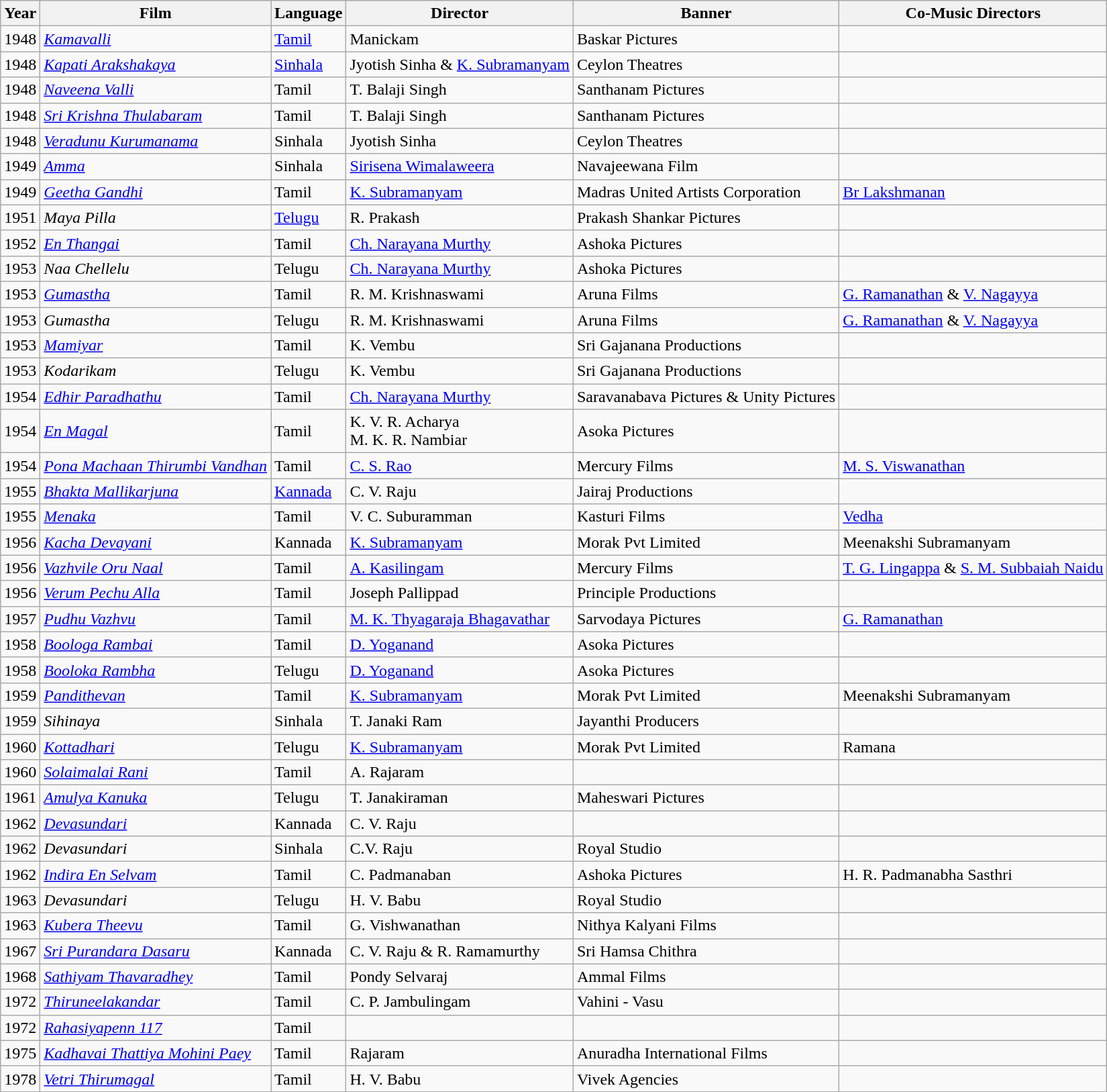<table class="wikitable">
<tr>
<th>Year</th>
<th>Film</th>
<th>Language</th>
<th>Director</th>
<th>Banner</th>
<th>Co-Music Directors</th>
</tr>
<tr>
<td>1948</td>
<td><em><a href='#'>Kamavalli</a></em></td>
<td><a href='#'>Tamil</a></td>
<td>Manickam</td>
<td>Baskar Pictures</td>
<td></td>
</tr>
<tr>
<td>1948</td>
<td><em><a href='#'>Kapati Arakshakaya</a></em></td>
<td><a href='#'>Sinhala</a></td>
<td>Jyotish Sinha & <a href='#'>K. Subramanyam</a></td>
<td>Ceylon Theatres</td>
<td></td>
</tr>
<tr>
<td>1948</td>
<td><em><a href='#'>Naveena Valli</a></em></td>
<td>Tamil</td>
<td>T. Balaji Singh</td>
<td>Santhanam Pictures</td>
<td></td>
</tr>
<tr>
<td>1948</td>
<td><em><a href='#'>Sri Krishna Thulabaram</a></em></td>
<td>Tamil</td>
<td>T. Balaji Singh</td>
<td>Santhanam Pictures</td>
<td></td>
</tr>
<tr>
<td>1948</td>
<td><em><a href='#'>Veradunu Kurumanama</a></em></td>
<td>Sinhala</td>
<td>Jyotish Sinha</td>
<td>Ceylon Theatres</td>
<td></td>
</tr>
<tr>
<td>1949</td>
<td><em><a href='#'>Amma</a></em></td>
<td>Sinhala</td>
<td><a href='#'>Sirisena Wimalaweera</a></td>
<td>Navajeewana Film</td>
<td></td>
</tr>
<tr>
<td>1949</td>
<td><em><a href='#'>Geetha Gandhi</a></em></td>
<td>Tamil</td>
<td><a href='#'>K. Subramanyam</a></td>
<td>Madras United Artists Corporation</td>
<td><a href='#'>Br Lakshmanan</a></td>
</tr>
<tr>
<td>1951</td>
<td><em>Maya Pilla</em></td>
<td><a href='#'>Telugu</a></td>
<td>R. Prakash</td>
<td>Prakash Shankar Pictures</td>
<td></td>
</tr>
<tr>
<td>1952</td>
<td><em><a href='#'>En Thangai</a></em></td>
<td>Tamil</td>
<td><a href='#'>Ch. Narayana Murthy</a></td>
<td>Ashoka Pictures</td>
<td></td>
</tr>
<tr>
<td>1953</td>
<td><em>Naa Chellelu</em></td>
<td>Telugu</td>
<td><a href='#'>Ch. Narayana Murthy</a></td>
<td>Ashoka Pictures</td>
<td></td>
</tr>
<tr>
<td>1953</td>
<td><em><a href='#'>Gumastha</a></em></td>
<td>Tamil</td>
<td>R. M. Krishnaswami</td>
<td>Aruna Films</td>
<td><a href='#'>G. Ramanathan</a> & <a href='#'>V. Nagayya</a></td>
</tr>
<tr>
<td>1953</td>
<td><em>Gumastha</em></td>
<td>Telugu</td>
<td>R. M. Krishnaswami</td>
<td>Aruna Films</td>
<td><a href='#'>G. Ramanathan</a> & <a href='#'>V. Nagayya</a></td>
</tr>
<tr>
<td>1953</td>
<td><em><a href='#'>Mamiyar</a></em></td>
<td>Tamil</td>
<td>K. Vembu</td>
<td>Sri Gajanana Productions</td>
<td></td>
</tr>
<tr>
<td>1953</td>
<td><em>Kodarikam</em></td>
<td>Telugu</td>
<td>K. Vembu</td>
<td>Sri Gajanana Productions</td>
<td></td>
</tr>
<tr>
<td>1954</td>
<td><em><a href='#'>Edhir Paradhathu</a></em></td>
<td>Tamil</td>
<td><a href='#'>Ch. Narayana Murthy</a></td>
<td>Saravanabava Pictures & Unity Pictures</td>
<td></td>
</tr>
<tr>
<td>1954</td>
<td><em><a href='#'>En Magal</a></em></td>
<td>Tamil</td>
<td>K. V. R. Acharya<br>M. K. R. Nambiar</td>
<td>Asoka Pictures</td>
<td></td>
</tr>
<tr>
<td>1954</td>
<td><em><a href='#'>Pona Machaan Thirumbi Vandhan</a></em></td>
<td>Tamil</td>
<td><a href='#'>C. S. Rao</a></td>
<td>Mercury Films</td>
<td><a href='#'>M. S. Viswanathan</a></td>
</tr>
<tr>
<td>1955</td>
<td><em><a href='#'>Bhakta Mallikarjuna</a></em></td>
<td><a href='#'>Kannada</a></td>
<td>C. V. Raju</td>
<td>Jairaj Productions</td>
<td></td>
</tr>
<tr>
<td>1955</td>
<td><em><a href='#'>Menaka</a></em></td>
<td>Tamil</td>
<td>V. C. Suburamman</td>
<td>Kasturi Films</td>
<td><a href='#'>Vedha</a></td>
</tr>
<tr>
<td>1956</td>
<td><em><a href='#'>Kacha Devayani</a></em></td>
<td>Kannada</td>
<td><a href='#'>K. Subramanyam</a></td>
<td>Morak Pvt Limited</td>
<td>Meenakshi Subramanyam</td>
</tr>
<tr>
<td>1956</td>
<td><em><a href='#'>Vazhvile Oru Naal</a></em></td>
<td>Tamil</td>
<td><a href='#'>A. Kasilingam</a></td>
<td>Mercury Films</td>
<td><a href='#'>T. G. Lingappa</a> & <a href='#'>S. M. Subbaiah Naidu</a></td>
</tr>
<tr>
<td>1956</td>
<td><em><a href='#'>Verum Pechu Alla</a></em></td>
<td>Tamil</td>
<td>Joseph Pallippad</td>
<td>Principle Productions</td>
<td></td>
</tr>
<tr>
<td>1957</td>
<td><em><a href='#'>Pudhu Vazhvu</a></em></td>
<td>Tamil</td>
<td><a href='#'>M. K. Thyagaraja Bhagavathar</a></td>
<td>Sarvodaya Pictures</td>
<td><a href='#'>G. Ramanathan</a></td>
</tr>
<tr>
<td>1958</td>
<td><em><a href='#'>Boologa Rambai</a></em></td>
<td>Tamil</td>
<td><a href='#'>D. Yoganand</a></td>
<td>Asoka Pictures</td>
<td></td>
</tr>
<tr>
<td>1958</td>
<td><em><a href='#'>Booloka Rambha</a></em></td>
<td>Telugu</td>
<td><a href='#'>D. Yoganand</a></td>
<td>Asoka Pictures</td>
<td></td>
</tr>
<tr>
<td>1959</td>
<td><em><a href='#'>Pandithevan</a></em></td>
<td>Tamil</td>
<td><a href='#'>K. Subramanyam</a></td>
<td>Morak Pvt Limited</td>
<td>Meenakshi Subramanyam</td>
</tr>
<tr>
<td>1959</td>
<td><em>Sihinaya </em></td>
<td>Sinhala</td>
<td>T. Janaki Ram</td>
<td>Jayanthi Producers</td>
<td></td>
</tr>
<tr>
<td>1960</td>
<td><em><a href='#'>Kottadhari</a></em></td>
<td>Telugu</td>
<td><a href='#'>K. Subramanyam</a></td>
<td>Morak Pvt Limited</td>
<td>Ramana</td>
</tr>
<tr>
<td>1960</td>
<td><em><a href='#'>Solaimalai Rani</a></em></td>
<td>Tamil</td>
<td>A. Rajaram</td>
<td></td>
<td></td>
</tr>
<tr>
<td>1961</td>
<td><em><a href='#'>Amulya Kanuka</a> </em></td>
<td>Telugu</td>
<td>T. Janakiraman</td>
<td>Maheswari Pictures</td>
</tr>
<tr>
<td>1962</td>
<td><em><a href='#'>Devasundari</a></em></td>
<td>Kannada</td>
<td>C. V. Raju</td>
<td></td>
<td></td>
</tr>
<tr>
<td>1962</td>
<td><em>Devasundari </em></td>
<td>Sinhala</td>
<td>C.V. Raju</td>
<td>Royal Studio</td>
<td></td>
</tr>
<tr>
<td>1962</td>
<td><em><a href='#'>Indira En Selvam</a></em></td>
<td>Tamil</td>
<td>C. Padmanaban</td>
<td>Ashoka Pictures</td>
<td>H. R. Padmanabha Sasthri</td>
</tr>
<tr>
<td>1963</td>
<td><em>Devasundari </em></td>
<td>Telugu</td>
<td>H. V. Babu</td>
<td>Royal Studio</td>
<td></td>
</tr>
<tr>
<td>1963</td>
<td><em><a href='#'>Kubera Theevu</a></em></td>
<td>Tamil</td>
<td>G. Vishwanathan</td>
<td>Nithya Kalyani Films</td>
<td></td>
</tr>
<tr>
<td>1967</td>
<td><em><a href='#'>Sri Purandara Dasaru</a></em></td>
<td>Kannada</td>
<td>C. V. Raju & R. Ramamurthy</td>
<td>Sri Hamsa Chithra</td>
<td></td>
</tr>
<tr>
<td>1968</td>
<td><em><a href='#'>Sathiyam Thavaradhey</a></em></td>
<td>Tamil</td>
<td>Pondy Selvaraj</td>
<td>Ammal Films</td>
<td></td>
</tr>
<tr>
<td>1972</td>
<td><em><a href='#'>Thiruneelakandar</a></em></td>
<td>Tamil</td>
<td>C. P. Jambulingam</td>
<td>Vahini - Vasu</td>
<td></td>
</tr>
<tr>
<td>1972</td>
<td><em><a href='#'>Rahasiyapenn 117</a></em></td>
<td>Tamil</td>
<td></td>
<td></td>
<td></td>
</tr>
<tr>
<td>1975</td>
<td><em><a href='#'>Kadhavai Thattiya Mohini Paey</a></em></td>
<td>Tamil</td>
<td>Rajaram</td>
<td>Anuradha International Films</td>
<td></td>
</tr>
<tr>
<td>1978</td>
<td><em><a href='#'>Vetri Thirumagal</a></em></td>
<td>Tamil</td>
<td>H. V. Babu</td>
<td>Vivek Agencies</td>
<td></td>
</tr>
</table>
